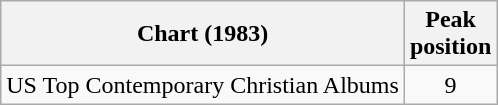<table class="wikitable">
<tr>
<th>Chart (1983)</th>
<th>Peak<br>position</th>
</tr>
<tr>
<td>US Top Contemporary Christian Albums</td>
<td style="text-align:center;">9</td>
</tr>
</table>
